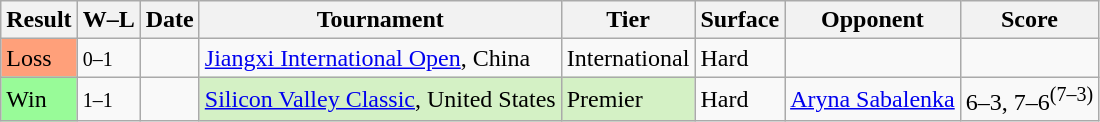<table class="sortable wikitable">
<tr>
<th>Result</th>
<th class="unsortable">W–L</th>
<th>Date</th>
<th>Tournament</th>
<th>Tier</th>
<th>Surface</th>
<th>Opponent</th>
<th class="unsortable">Score</th>
</tr>
<tr>
<td style="background:#ffa07a;">Loss</td>
<td><small>0–1</small></td>
<td><a href='#'></a></td>
<td><a href='#'>Jiangxi International Open</a>, China</td>
<td>International</td>
<td>Hard</td>
<td></td>
<td></td>
</tr>
<tr>
<td style="background:#98fb98;">Win</td>
<td><small>1–1</small></td>
<td><a href='#'></a></td>
<td style="background:#d4f1c5;"><a href='#'>Silicon Valley Classic</a>, United States</td>
<td style="background:#d4f1c5;">Premier</td>
<td>Hard</td>
<td> <a href='#'>Aryna Sabalenka</a></td>
<td>6–3, 7–6<sup>(7–3)</sup></td>
</tr>
</table>
